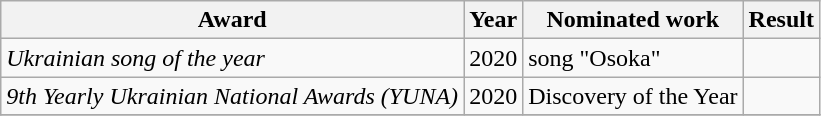<table class="wikitable sortable">
<tr>
<th>Award</th>
<th>Year</th>
<th>Nominated work</th>
<th>Result</th>
</tr>
<tr>
<td><em>Ukrainian song of the year</em></td>
<td>2020</td>
<td>song "Osoka"</td>
<td></td>
</tr>
<tr>
<td><em>9th Yearly Ukrainian National Awards (YUNA)</em></td>
<td>2020</td>
<td>Discovery of the Year</td>
<td></td>
</tr>
<tr>
</tr>
</table>
